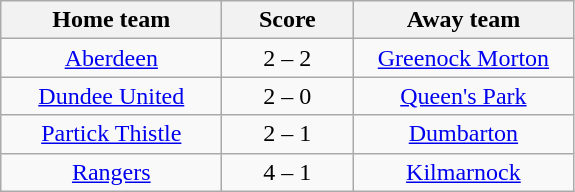<table class="wikitable" style="text-align: center">
<tr>
<th width=140>Home team</th>
<th width=80>Score</th>
<th width=140>Away team</th>
</tr>
<tr>
<td><a href='#'>Aberdeen</a></td>
<td>2 – 2</td>
<td><a href='#'>Greenock Morton</a></td>
</tr>
<tr>
<td><a href='#'>Dundee United</a></td>
<td>2 – 0</td>
<td><a href='#'>Queen's Park</a></td>
</tr>
<tr>
<td><a href='#'>Partick Thistle</a></td>
<td>2 – 1</td>
<td><a href='#'>Dumbarton</a></td>
</tr>
<tr>
<td><a href='#'>Rangers</a></td>
<td>4 – 1</td>
<td><a href='#'>Kilmarnock</a></td>
</tr>
</table>
